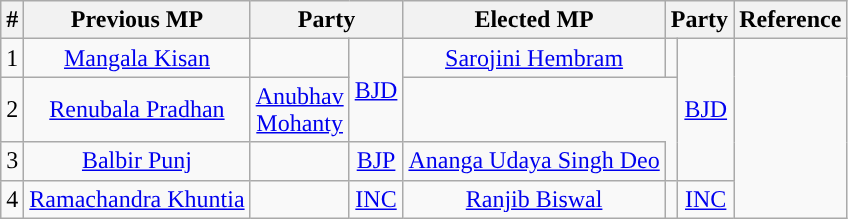<table class="wikitable">
<tr>
<th>#</th>
<th>Previous MP</th>
<th colspan=2>Party</th>
<th>Elected MP</th>
<th colspan=2>Party</th>
<th>Reference</th>
</tr>
<tr style="text-align:center;">
<td>1</td>
<td><a href='#'>Mangala Kisan</a></td>
<td width="1px"></td>
<td rowspan=2><a href='#'>BJD</a></td>
<td><a href='#'>Sarojini Hembram</a></td>
<td width="1px"></td>
<td rowspan=3><a href='#'>BJD</a></td>
<td rowspan=4></td>
</tr>
<tr style="text-align:center;">
<td>2</td>
<td><a href='#'>Renubala Pradhan</a></td>
<td><a href='#'>Anubhav Mohanty</a></td>
</tr>
<tr style="text-align:center;">
<td>3</td>
<td><a href='#'>Balbir Punj</a></td>
<td width="1px"></td>
<td rowspan=1><a href='#'>BJP</a></td>
<td><a href='#'>Ananga Udaya Singh Deo</a></td>
</tr>
<tr style="text-align:center;">
<td>4</td>
<td><a href='#'>Ramachandra Khuntia</a></td>
<td width="1px"></td>
<td rowspan=1><a href='#'>INC</a></td>
<td><a href='#'>Ranjib Biswal</a></td>
<td width="1px"></td>
<td rowspan=1><a href='#'>INC</a></td>
</tr>
</table>
